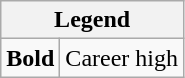<table class="wikitable mw-collapsible mw-collapsed">
<tr>
<th colspan="2">Legend</th>
</tr>
<tr>
<td><strong>Bold</strong></td>
<td>Career high</td>
</tr>
</table>
